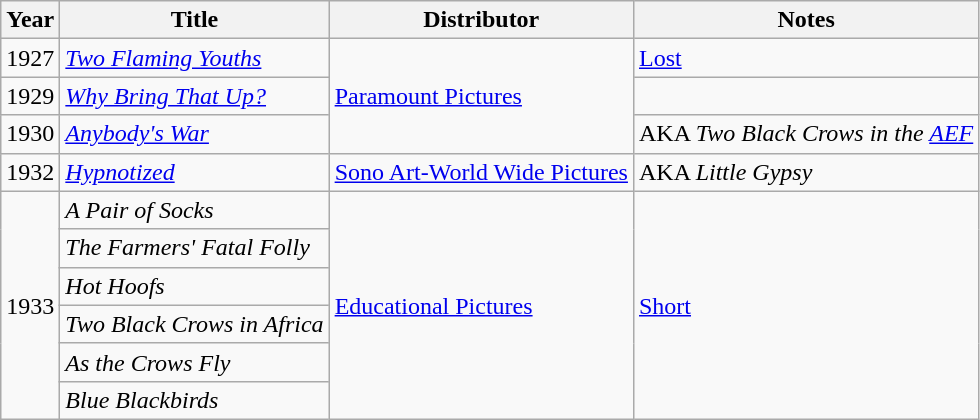<table class="wikitable sortable plainrowheaders">
<tr>
<th scope="col">Year</th>
<th scope="col">Title</th>
<th scope="col">Distributor</th>
<th scope="col" class="unsortable">Notes</th>
</tr>
<tr>
<td>1927</td>
<td><em><a href='#'>Two Flaming Youths</a></em></td>
<td rowspan="3"><a href='#'>Paramount Pictures</a></td>
<td><a href='#'>Lost</a></td>
</tr>
<tr>
<td>1929</td>
<td><em><a href='#'>Why Bring That Up?</a></em></td>
<td></td>
</tr>
<tr>
<td>1930</td>
<td><em><a href='#'>Anybody's War</a></em></td>
<td>AKA <em>Two Black Crows in the <a href='#'>AEF</a></em></td>
</tr>
<tr>
<td>1932</td>
<td><em><a href='#'>Hypnotized</a></em></td>
<td><a href='#'>Sono Art-World Wide Pictures</a></td>
<td>AKA <em>Little Gypsy</em></td>
</tr>
<tr>
<td rowspan="6">1933</td>
<td><em>A Pair of Socks</em></td>
<td rowspan="6"><a href='#'>Educational Pictures</a></td>
<td rowspan="6"><a href='#'>Short</a></td>
</tr>
<tr>
<td><em>The Farmers' Fatal Folly</em></td>
</tr>
<tr>
<td><em>Hot Hoofs</em></td>
</tr>
<tr>
<td><em>Two Black Crows in Africa</em></td>
</tr>
<tr>
<td><em>As the Crows Fly</em></td>
</tr>
<tr>
<td><em>Blue Blackbirds</em></td>
</tr>
</table>
